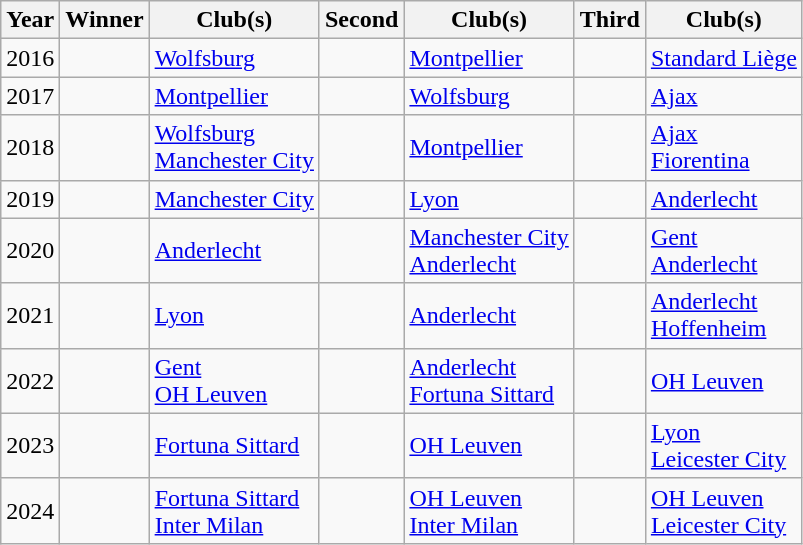<table class="wikitable">
<tr>
<th>Year</th>
<th>Winner</th>
<th>Club(s)</th>
<th>Second</th>
<th>Club(s)</th>
<th>Third</th>
<th>Club(s)</th>
</tr>
<tr>
<td>2016</td>
<td></td>
<td> <a href='#'>Wolfsburg</a></td>
<td></td>
<td> <a href='#'>Montpellier</a></td>
<td></td>
<td><a href='#'>Standard Liège</a></td>
</tr>
<tr>
<td>2017</td>
<td></td>
<td> <a href='#'>Montpellier</a></td>
<td></td>
<td> <a href='#'>Wolfsburg</a></td>
<td></td>
<td> <a href='#'>Ajax</a></td>
</tr>
<tr>
<td>2018</td>
<td></td>
<td> <a href='#'>Wolfsburg</a><br> <a href='#'>Manchester City</a></td>
<td></td>
<td> <a href='#'>Montpellier</a></td>
<td></td>
<td> <a href='#'>Ajax</a> <br> <a href='#'>Fiorentina</a></td>
</tr>
<tr>
<td>2019</td>
<td></td>
<td> <a href='#'>Manchester City</a></td>
<td></td>
<td> <a href='#'>Lyon</a></td>
<td></td>
<td><a href='#'>Anderlecht</a></td>
</tr>
<tr>
<td>2020</td>
<td></td>
<td><a href='#'>Anderlecht</a></td>
<td></td>
<td> <a href='#'>Manchester City</a><br><a href='#'>Anderlecht</a></td>
<td></td>
<td><a href='#'>Gent</a><br><a href='#'>Anderlecht</a></td>
</tr>
<tr>
<td>2021</td>
<td></td>
<td> <a href='#'>Lyon</a></td>
<td></td>
<td><a href='#'>Anderlecht</a></td>
<td></td>
<td><a href='#'>Anderlecht</a><br> <a href='#'>Hoffenheim</a></td>
</tr>
<tr>
<td>2022</td>
<td></td>
<td><a href='#'>Gent</a><br><a href='#'>OH Leuven</a></td>
<td></td>
<td><a href='#'>Anderlecht</a><br> <a href='#'>Fortuna Sittard</a></td>
<td></td>
<td><a href='#'>OH Leuven</a></td>
</tr>
<tr>
<td>2023</td>
<td></td>
<td> <a href='#'>Fortuna Sittard</a></td>
<td></td>
<td><a href='#'>OH Leuven</a></td>
<td></td>
<td> <a href='#'>Lyon</a><br> <a href='#'>Leicester City</a></td>
</tr>
<tr>
<td>2024</td>
<td></td>
<td> <a href='#'>Fortuna Sittard</a> <br>  <a href='#'>Inter Milan</a></td>
<td></td>
<td><a href='#'>OH Leuven</a> <br>  <a href='#'>Inter Milan</a></td>
<td></td>
<td><a href='#'>OH Leuven</a><br> <a href='#'>Leicester City</a></td>
</tr>
</table>
